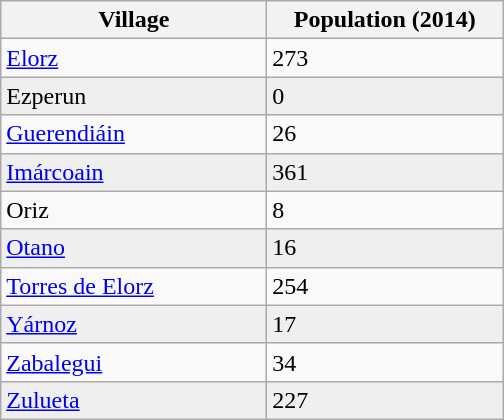<table class="wikitable sortable">
<tr>
<th width="170px">Village</th>
<th width="150px">Population (2014)</th>
</tr>
<tr>
<td><a href='#'>Elorz</a></td>
<td><div>273</div></td>
</tr>
<tr bgcolor="#EFEFEF">
<td>Ezperun</td>
<td><div>0</div></td>
</tr>
<tr>
<td><a href='#'>Guerendiáin</a></td>
<td><div>26</div></td>
</tr>
<tr bgcolor="#EFEFEF">
<td><a href='#'>Imárcoain</a></td>
<td><div>361</div></td>
</tr>
<tr>
<td>Oriz</td>
<td><div>8</div></td>
</tr>
<tr bgcolor="#EFEFEF">
<td><a href='#'>Otano</a></td>
<td><div>16</div></td>
</tr>
<tr>
<td><a href='#'>Torres de Elorz</a></td>
<td><div>254</div></td>
</tr>
<tr bgcolor="#EFEFEF">
<td><a href='#'>Yárnoz</a></td>
<td><div>17</div></td>
</tr>
<tr>
<td><a href='#'>Zabalegui</a></td>
<td><div>34</div></td>
</tr>
<tr bgcolor="#EFEFEF">
<td><a href='#'>Zulueta</a></td>
<td><div>227</div></td>
</tr>
</table>
